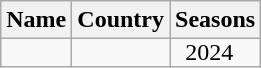<table class="wikitable sortable" style="text-align:center style="font-size: 85%; line-height: 23px">
<tr>
<th scope=col>Name</th>
<th scope=col>Country</th>
<th scope=col>Seasons</th>
</tr>
<tr>
<td align="left" style="padding: 0px 5px 0px 10px"></td>
<td align="left"></td>
<td style="padding: 0px 5px 0px 10px">2024</td>
</tr>
</table>
